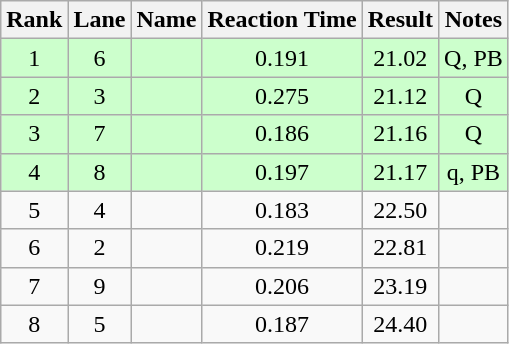<table class="wikitable" style="text-align:center">
<tr>
<th>Rank</th>
<th>Lane</th>
<th>Name</th>
<th>Reaction Time</th>
<th>Result</th>
<th>Notes</th>
</tr>
<tr bgcolor=ccffcc>
<td>1</td>
<td>6</td>
<td align="left"></td>
<td>0.191</td>
<td>21.02</td>
<td>Q, PB</td>
</tr>
<tr bgcolor=ccffcc>
<td>2</td>
<td>3</td>
<td align="left"></td>
<td>0.275</td>
<td>21.12</td>
<td>Q</td>
</tr>
<tr bgcolor=ccffcc>
<td>3</td>
<td>7</td>
<td align="left"></td>
<td>0.186</td>
<td>21.16</td>
<td>Q</td>
</tr>
<tr bgcolor=ccffcc>
<td>4</td>
<td>8</td>
<td align="left"></td>
<td>0.197</td>
<td>21.17</td>
<td>q, PB</td>
</tr>
<tr>
<td>5</td>
<td>4</td>
<td align="left"></td>
<td>0.183</td>
<td>22.50</td>
<td></td>
</tr>
<tr>
<td>6</td>
<td>2</td>
<td align="left"></td>
<td>0.219</td>
<td>22.81</td>
<td></td>
</tr>
<tr>
<td>7</td>
<td>9</td>
<td align="left"></td>
<td>0.206</td>
<td>23.19</td>
<td></td>
</tr>
<tr>
<td>8</td>
<td>5</td>
<td align="left"></td>
<td>0.187</td>
<td>24.40</td>
<td></td>
</tr>
</table>
